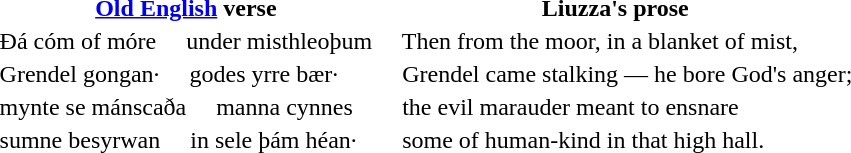<table style="margin:1em auto;">
<tr>
<th><a href='#'>Old English</a> verse</th>
<th>Liuzza's prose</th>
</tr>
<tr>
<td>Ðá cóm of móre     under misthleoþum</td>
<td>    Then from the moor, in a blanket of mist,</td>
</tr>
<tr>
<td>Grendel gongan·     godes yrre bær·</td>
<td>    Grendel came stalking — he bore God's anger;</td>
</tr>
<tr>
<td>mynte se mánscaða     manna cynnes</td>
<td>    the evil marauder meant to ensnare</td>
</tr>
<tr>
<td>sumne besyrwan     in sele þám héan·</td>
<td>    some of human-kind in that high hall.</td>
</tr>
</table>
